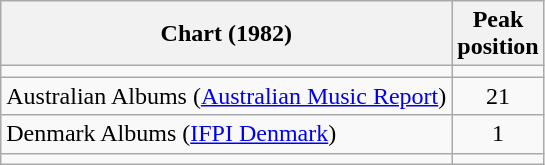<table class="wikitable sortable plainrowheaders">
<tr>
<th>Chart (1982)</th>
<th>Peak<br>position</th>
</tr>
<tr>
<td></td>
</tr>
<tr>
<td>Australian Albums (<a href='#'>Australian Music Report</a>)</td>
<td style="text-align:center;">21</td>
</tr>
<tr>
<td>Denmark Albums (<a href='#'>IFPI Denmark</a>)</td>
<td style="text-align:center;">1</td>
</tr>
<tr>
<td></td>
</tr>
</table>
